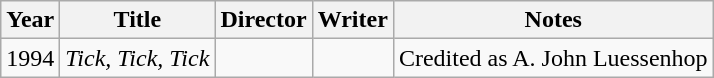<table class="wikitable">
<tr>
<th>Year</th>
<th>Title</th>
<th>Director</th>
<th>Writer</th>
<th>Notes</th>
</tr>
<tr>
<td>1994</td>
<td><em>Tick, Tick, Tick</em></td>
<td></td>
<td></td>
<td>Credited as A. John Luessenhop</td>
</tr>
</table>
